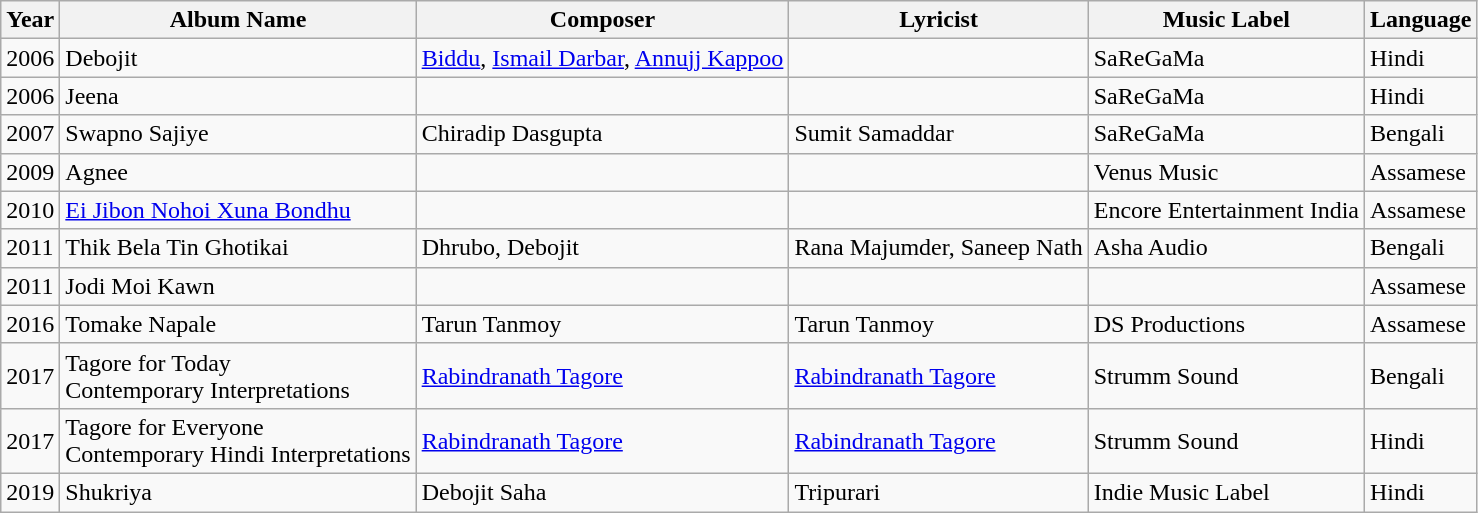<table class="wikitable sortable">
<tr>
<th>Year</th>
<th>Album Name</th>
<th>Composer</th>
<th>Lyricist</th>
<th>Music Label</th>
<th>Language</th>
</tr>
<tr>
<td>2006</td>
<td>Debojit</td>
<td><a href='#'>Biddu</a>, <a href='#'>Ismail Darbar</a>, <a href='#'>Annujj Kappoo</a></td>
<td></td>
<td>SaReGaMa</td>
<td>Hindi</td>
</tr>
<tr>
<td>2006</td>
<td>Jeena</td>
<td></td>
<td></td>
<td>SaReGaMa</td>
<td>Hindi</td>
</tr>
<tr>
<td>2007</td>
<td>Swapno Sajiye</td>
<td>Chiradip Dasgupta</td>
<td>Sumit Samaddar</td>
<td>SaReGaMa</td>
<td>Bengali</td>
</tr>
<tr>
<td>2009</td>
<td>Agnee</td>
<td></td>
<td></td>
<td>Venus Music</td>
<td>Assamese</td>
</tr>
<tr>
<td>2010</td>
<td><a href='#'>Ei Jibon Nohoi Xuna Bondhu</a></td>
<td></td>
<td></td>
<td>Encore Entertainment India</td>
<td>Assamese</td>
</tr>
<tr>
<td>2011</td>
<td>Thik Bela Tin Ghotikai</td>
<td>Dhrubo, Debojit</td>
<td>Rana Majumder, Saneep Nath</td>
<td>Asha Audio</td>
<td>Bengali</td>
</tr>
<tr>
<td>2011</td>
<td>Jodi Moi Kawn</td>
<td></td>
<td></td>
<td></td>
<td>Assamese</td>
</tr>
<tr>
<td>2016</td>
<td>Tomake Napale</td>
<td>Tarun Tanmoy</td>
<td>Tarun Tanmoy</td>
<td>DS Productions</td>
<td>Assamese</td>
</tr>
<tr>
<td>2017</td>
<td>Tagore for Today<br>Contemporary Interpretations</td>
<td><a href='#'>Rabindranath Tagore</a></td>
<td><a href='#'>Rabindranath Tagore</a></td>
<td>Strumm Sound</td>
<td>Bengali</td>
</tr>
<tr>
<td>2017</td>
<td>Tagore for Everyone<br>Contemporary Hindi Interpretations</td>
<td><a href='#'>Rabindranath Tagore</a></td>
<td><a href='#'>Rabindranath Tagore</a></td>
<td>Strumm Sound</td>
<td>Hindi</td>
</tr>
<tr>
<td>2019</td>
<td>Shukriya</td>
<td>Debojit Saha</td>
<td>Tripurari</td>
<td>Indie Music Label</td>
<td>Hindi</td>
</tr>
</table>
